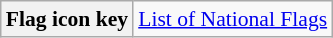<table class="wikitable nowrap" style="font-size:90%;">
<tr>
<th>Flag icon key</th>
<td><a href='#'>List of National Flags</a></td>
</tr>
</table>
